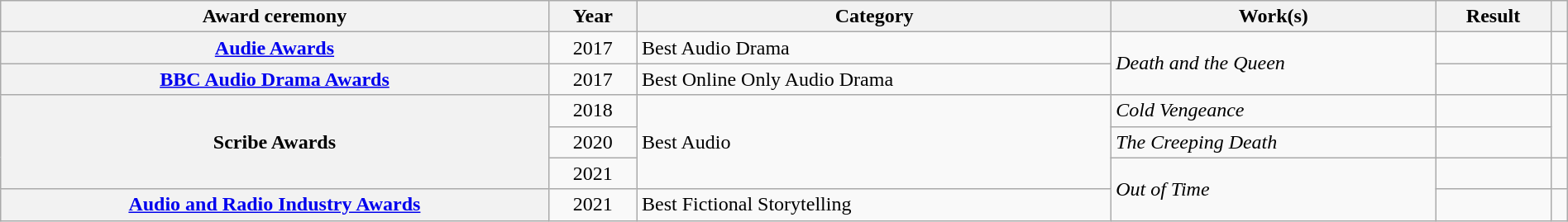<table class="wikitable sortable plainrowheaders" style="width:100%;">
<tr>
<th scope="col">Award ceremony</th>
<th scope="col">Year</th>
<th scope="col">Category</th>
<th scope="col">Work(s)</th>
<th scope="col">Result</th>
<th scope="col" class="unsortable"></th>
</tr>
<tr>
<th scope="row"><a href='#'>Audie Awards</a></th>
<td style="text-align:center">2017</td>
<td>Best Audio Drama</td>
<td rowspan="2"><em>Death and the Queen</em></td>
<td></td>
<td style="text-align:center"></td>
</tr>
<tr>
<th scope="row"><a href='#'>BBC Audio Drama Awards</a></th>
<td style="text-align:center">2017</td>
<td>Best Online Only Audio Drama</td>
<td></td>
<td style="text-align:center"></td>
</tr>
<tr>
<th scope="row" rowspan="3">Scribe Awards</th>
<td style="text-align:center">2018</td>
<td rowspan="3">Best Audio</td>
<td><em>Cold Vengeance</em></td>
<td></td>
<td style="text-align:center" rowspan="2"></td>
</tr>
<tr>
<td style="text-align:center">2020</td>
<td><em>The Creeping Death</em></td>
<td></td>
</tr>
<tr>
<td style="text-align:center">2021</td>
<td rowspan="2"><em>Out of Time</em></td>
<td></td>
<td style="text-align:center"></td>
</tr>
<tr>
<th scope="row"><a href='#'>Audio and Radio Industry Awards</a></th>
<td style="text-align:center">2021</td>
<td>Best Fictional Storytelling</td>
<td></td>
<td style="text-align:center"></td>
</tr>
</table>
